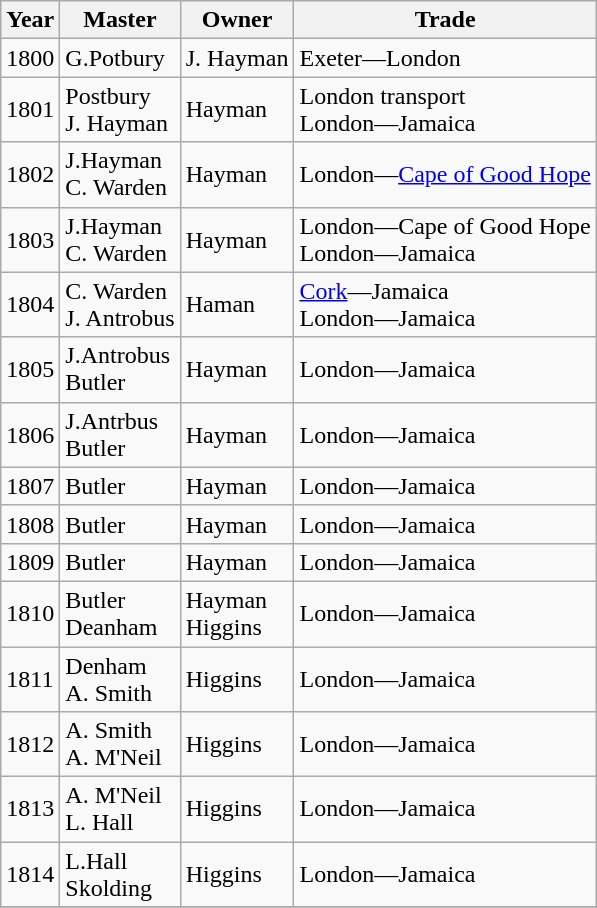<table class="sortable wikitable">
<tr>
<th>Year</th>
<th>Master</th>
<th>Owner</th>
<th>Trade</th>
</tr>
<tr>
<td>1800</td>
<td>G.Potbury</td>
<td>J. Hayman</td>
<td>Exeter—London</td>
</tr>
<tr>
<td>1801</td>
<td>Postbury<br>J. Hayman</td>
<td>Hayman</td>
<td>London transport<br>London—Jamaica</td>
</tr>
<tr>
<td>1802</td>
<td>J.Hayman<br>C. Warden</td>
<td>Hayman</td>
<td>London—<a href='#'>Cape of Good Hope</a></td>
</tr>
<tr>
<td>1803</td>
<td>J.Hayman<br>C. Warden</td>
<td>Hayman</td>
<td>London—Cape of Good Hope<br>London—Jamaica</td>
</tr>
<tr>
<td>1804</td>
<td>C. Warden<br>J. Antrobus</td>
<td>Haman</td>
<td><a href='#'>Cork</a>—Jamaica<br>London—Jamaica</td>
</tr>
<tr>
<td>1805</td>
<td>J.Antrobus<br>Butler</td>
<td>Hayman</td>
<td>London—Jamaica</td>
</tr>
<tr>
<td>1806</td>
<td>J.Antrbus<br>Butler</td>
<td>Hayman</td>
<td>London—Jamaica</td>
</tr>
<tr>
<td>1807</td>
<td>Butler</td>
<td>Hayman</td>
<td>London—Jamaica</td>
</tr>
<tr>
<td>1808</td>
<td>Butler</td>
<td>Hayman</td>
<td>London—Jamaica</td>
</tr>
<tr>
<td>1809</td>
<td>Butler</td>
<td>Hayman</td>
<td>London—Jamaica</td>
</tr>
<tr>
<td>1810</td>
<td>Butler<br>Deanham</td>
<td>Hayman<br>Higgins</td>
<td>London—Jamaica</td>
</tr>
<tr>
<td>1811</td>
<td>Denham<br>A. Smith</td>
<td>Higgins</td>
<td>London—Jamaica</td>
</tr>
<tr>
<td>1812</td>
<td>A. Smith<br>A. M'Neil</td>
<td>Higgins</td>
<td>London—Jamaica</td>
</tr>
<tr>
<td>1813</td>
<td>A. M'Neil<br>L. Hall</td>
<td>Higgins</td>
<td>London—Jamaica</td>
</tr>
<tr>
<td>1814</td>
<td>L.Hall<br>Skolding</td>
<td>Higgins</td>
<td>London—Jamaica</td>
</tr>
<tr>
</tr>
</table>
